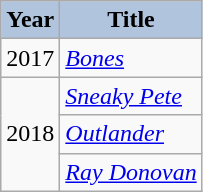<table class="wikitable">
<tr>
<th style="background:#B0C4DE;">Year</th>
<th style="background:#B0C4DE;">Title</th>
</tr>
<tr>
<td>2017</td>
<td><em><a href='#'>Bones</a></em></td>
</tr>
<tr>
<td rowspan=3>2018</td>
<td><em><a href='#'>Sneaky Pete</a></em></td>
</tr>
<tr>
<td><em><a href='#'>Outlander</a></em></td>
</tr>
<tr>
<td><em><a href='#'>Ray Donovan</a></em></td>
</tr>
</table>
